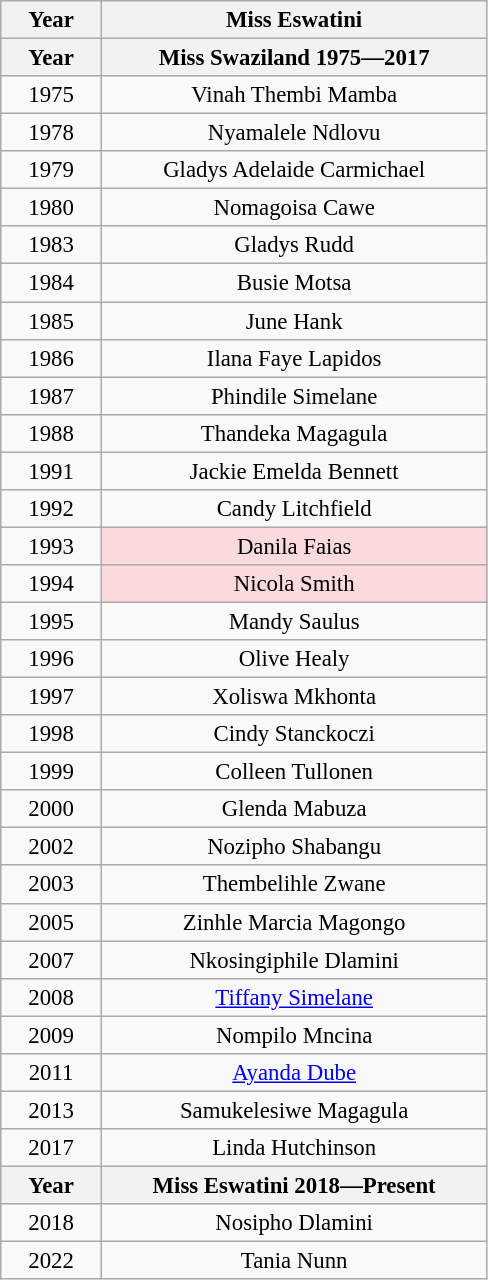<table class="wikitable sortable" style="font-size: 95%; text-align:center">
<tr>
<th width="60">Year</th>
<th width="250">Miss Eswatini</th>
</tr>
<tr>
<th width="60">Year</th>
<th width="250">Miss Swaziland 1975—2017</th>
</tr>
<tr>
<td>1975</td>
<td>Vinah Thembi Mamba</td>
</tr>
<tr>
<td>1978</td>
<td>Nyamalele Ndlovu</td>
</tr>
<tr>
<td>1979</td>
<td>Gladys Adelaide Carmichael</td>
</tr>
<tr>
<td>1980</td>
<td>Nomagoisa Cawe</td>
</tr>
<tr>
<td>1983</td>
<td>Gladys Rudd</td>
</tr>
<tr>
<td>1984</td>
<td>Busie Motsa</td>
</tr>
<tr>
<td>1985</td>
<td>June Hank</td>
</tr>
<tr>
<td>1986</td>
<td>Ilana Faye Lapidos</td>
</tr>
<tr>
<td>1987</td>
<td>Phindile Simelane</td>
</tr>
<tr>
<td>1988</td>
<td>Thandeka Magagula</td>
</tr>
<tr>
<td>1991</td>
<td>Jackie Emelda Bennett</td>
</tr>
<tr>
<td>1992</td>
<td>Candy Litchfield</td>
</tr>
<tr>
<td>1993</td>
<td style="background:#FADADD;">Danila Faias</td>
</tr>
<tr>
<td>1994</td>
<td style="background:#FADADD;">Nicola Smith</td>
</tr>
<tr>
<td>1995</td>
<td>Mandy Saulus</td>
</tr>
<tr>
<td>1996</td>
<td>Olive Healy</td>
</tr>
<tr>
<td>1997</td>
<td>Xoliswa Mkhonta</td>
</tr>
<tr>
<td>1998</td>
<td>Cindy Stanckoczi</td>
</tr>
<tr>
<td>1999</td>
<td>Colleen Tullonen</td>
</tr>
<tr>
<td>2000</td>
<td>Glenda Mabuza</td>
</tr>
<tr>
<td>2002</td>
<td>Nozipho Shabangu</td>
</tr>
<tr>
<td>2003</td>
<td>Thembelihle Zwane</td>
</tr>
<tr>
<td>2005</td>
<td>Zinhle Marcia Magongo</td>
</tr>
<tr>
<td>2007</td>
<td>Nkosingiphile Dlamini</td>
</tr>
<tr>
<td>2008</td>
<td><a href='#'>Tiffany Simelane</a></td>
</tr>
<tr>
<td>2009</td>
<td>Nompilo Mncina</td>
</tr>
<tr>
<td>2011</td>
<td><a href='#'>Ayanda Dube</a></td>
</tr>
<tr>
<td>2013</td>
<td>Samukelesiwe Magagula</td>
</tr>
<tr>
<td>2017</td>
<td>Linda Hutchinson</td>
</tr>
<tr>
<th width="60">Year</th>
<th width="250">Miss Eswatini 2018—Present</th>
</tr>
<tr>
<td>2018</td>
<td>Nosipho Dlamini</td>
</tr>
<tr>
<td>2022</td>
<td>Tania Nunn</td>
</tr>
</table>
